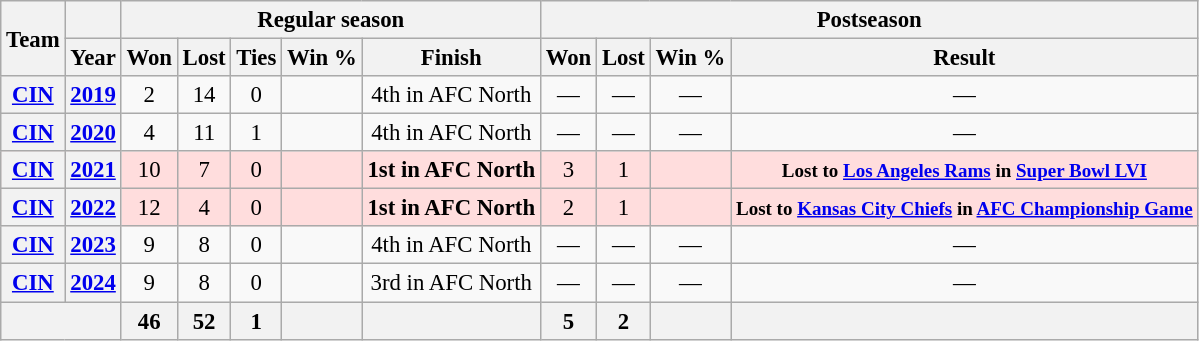<table class="wikitable" style="font-size: 95%; text-align:center;">
<tr>
<th rowspan="2">Team</th>
<th 88rowspan="2"></th>
<th colspan="5">Regular season</th>
<th colspan="4">Postseason</th>
</tr>
<tr>
<th>Year</th>
<th>Won</th>
<th>Lost</th>
<th>Ties</th>
<th>Win %</th>
<th>Finish</th>
<th>Won</th>
<th>Lost</th>
<th>Win %</th>
<th>Result</th>
</tr>
<tr>
<th><a href='#'>CIN</a></th>
<th><a href='#'>2019</a></th>
<td>2</td>
<td>14</td>
<td>0</td>
<td></td>
<td>4th in AFC North</td>
<td>—</td>
<td>—</td>
<td>—</td>
<td>—</td>
</tr>
<tr>
<th><a href='#'>CIN</a></th>
<th><a href='#'>2020</a></th>
<td>4</td>
<td>11</td>
<td>1</td>
<td></td>
<td>4th in AFC North</td>
<td>—</td>
<td>—</td>
<td>—</td>
<td>—</td>
</tr>
<tr style="background:#fdd">
<th><a href='#'>CIN</a></th>
<th><a href='#'>2021</a></th>
<td>10</td>
<td>7</td>
<td>0</td>
<td></td>
<td><strong>1st in AFC North</strong></td>
<td>3</td>
<td>1</td>
<td></td>
<td><small><strong>Lost to <a href='#'>Los Angeles Rams</a> in <a href='#'>Super Bowl LVI</a></strong></small></td>
</tr>
<tr style="background:#fdd">
<th><a href='#'>CIN</a></th>
<th><a href='#'>2022</a></th>
<td>12</td>
<td>4</td>
<td>0</td>
<td></td>
<td><strong>1st in AFC North</strong></td>
<td>2</td>
<td>1</td>
<td></td>
<td><small><strong>Lost to <a href='#'>Kansas City Chiefs</a> in <a href='#'>AFC Championship Game</a></strong></small></td>
</tr>
<tr>
<th><a href='#'>CIN</a></th>
<th><a href='#'>2023</a></th>
<td>9</td>
<td>8</td>
<td>0</td>
<td></td>
<td>4th in AFC North</td>
<td>—</td>
<td>—</td>
<td>—</td>
<td>—</td>
</tr>
<tr>
<th><a href='#'>CIN</a></th>
<th><a href='#'>2024</a></th>
<td>9</td>
<td>8</td>
<td>0</td>
<td></td>
<td>3rd in AFC North</td>
<td>—</td>
<td>—</td>
<td>—</td>
<td>—</td>
</tr>
<tr>
<th colspan="2"></th>
<th>46</th>
<th>52</th>
<th>1</th>
<th></th>
<th></th>
<th>5</th>
<th>2</th>
<th></th>
<th></th>
</tr>
</table>
